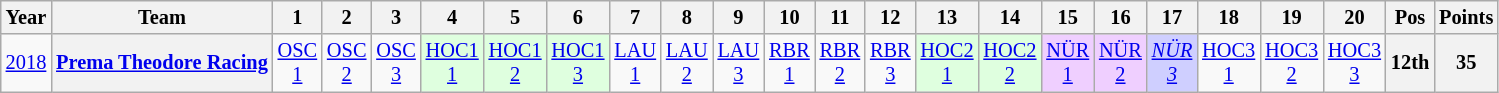<table class="wikitable" style="text-align:center; font-size:85%">
<tr>
<th>Year</th>
<th>Team</th>
<th>1</th>
<th>2</th>
<th>3</th>
<th>4</th>
<th>5</th>
<th>6</th>
<th>7</th>
<th>8</th>
<th>9</th>
<th>10</th>
<th>11</th>
<th>12</th>
<th>13</th>
<th>14</th>
<th>15</th>
<th>16</th>
<th>17</th>
<th>18</th>
<th>19</th>
<th>20</th>
<th>Pos</th>
<th>Points</th>
</tr>
<tr>
<td><a href='#'>2018</a></td>
<th nowrap><a href='#'>Prema Theodore Racing</a></th>
<td><a href='#'>OSC<br>1</a></td>
<td><a href='#'>OSC<br>2</a></td>
<td><a href='#'>OSC<br>3</a></td>
<td style="background:#DFFFDF;"><a href='#'>HOC1<br>1</a><br></td>
<td style="background:#DFFFDF;"><a href='#'>HOC1<br>2</a><br></td>
<td style="background:#DFFFDF;"><a href='#'>HOC1<br>3</a><br></td>
<td><a href='#'>LAU<br>1</a></td>
<td><a href='#'>LAU<br>2</a></td>
<td><a href='#'>LAU<br>3</a></td>
<td><a href='#'>RBR<br>1</a></td>
<td><a href='#'>RBR<br>2</a></td>
<td><a href='#'>RBR<br>3</a></td>
<td style="background:#DFFFDF;"><a href='#'>HOC2<br>1</a><br></td>
<td style="background:#DFFFDF;"><a href='#'>HOC2<br>2</a><br></td>
<td style="background:#EFCFFF;"><a href='#'>NÜR<br>1</a><br></td>
<td style="background:#EFCFFF;"><a href='#'>NÜR<br>2</a><br></td>
<td style="background:#CFCFFF;"><em><a href='#'>NÜR<br>3</a></em><br></td>
<td><a href='#'>HOC3<br>1</a></td>
<td><a href='#'>HOC3<br>2</a></td>
<td><a href='#'>HOC3<br>3</a></td>
<th>12th</th>
<th>35</th>
</tr>
</table>
